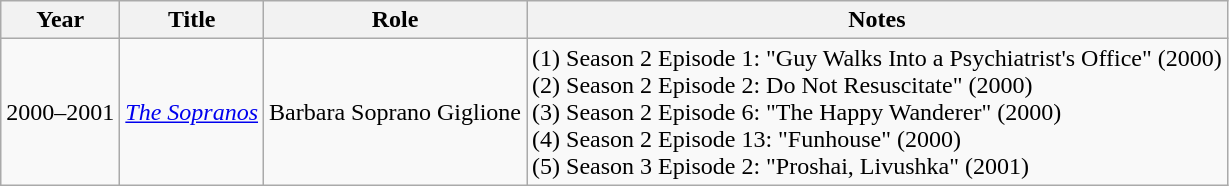<table class="wikitable">
<tr>
<th>Year</th>
<th>Title</th>
<th>Role</th>
<th>Notes</th>
</tr>
<tr>
<td>2000–2001</td>
<td><em><a href='#'>The Sopranos</a></em></td>
<td>Barbara Soprano Giglione</td>
<td>(1) Season 2 Episode 1: "Guy Walks Into a Psychiatrist's Office" (2000)<br>(2) Season 2 Episode 2: Do Not Resuscitate" (2000)<br>(3) Season 2 Episode 6: "The Happy Wanderer" (2000)<br>(4) Season 2 Episode 13: "Funhouse" (2000)<br>(5) Season 3 Episode 2: "Proshai, Livushka" (2001)</td>
</tr>
</table>
